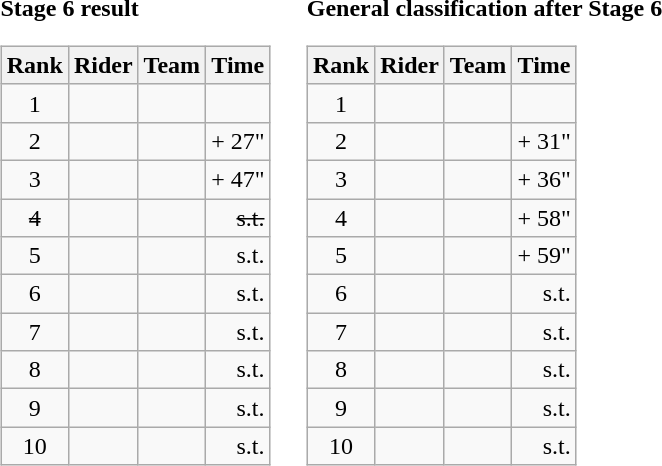<table>
<tr>
<td><strong>Stage 6 result</strong><br><table class="wikitable">
<tr>
<th scope="col">Rank</th>
<th scope="col">Rider</th>
<th scope="col">Team</th>
<th scope="col">Time</th>
</tr>
<tr>
<td style="text-align:center;">1</td>
<td></td>
<td></td>
<td style="text-align:right;"></td>
</tr>
<tr>
<td style="text-align:center;">2</td>
<td></td>
<td></td>
<td style="text-align:right;">+ 27"</td>
</tr>
<tr>
<td style="text-align:center;">3</td>
<td></td>
<td></td>
<td style="text-align:right;">+ 47"</td>
</tr>
<tr>
<td style="text-align:center;"><s>4</s></td>
<td><s></s></td>
<td><s></s></td>
<td style="text-align:right;"><s>s.t.</s></td>
</tr>
<tr>
<td style="text-align:center;">5</td>
<td></td>
<td></td>
<td style="text-align:right;">s.t.</td>
</tr>
<tr>
<td style="text-align:center;">6</td>
<td></td>
<td></td>
<td style="text-align:right;">s.t.</td>
</tr>
<tr>
<td style="text-align:center;">7</td>
<td></td>
<td></td>
<td style="text-align:right;">s.t.</td>
</tr>
<tr>
<td style="text-align:center;">8</td>
<td></td>
<td></td>
<td style="text-align:right;">s.t.</td>
</tr>
<tr>
<td style="text-align:center;">9</td>
<td></td>
<td></td>
<td style="text-align:right;">s.t.</td>
</tr>
<tr>
<td style="text-align:center;">10</td>
<td></td>
<td></td>
<td style="text-align:right;">s.t.</td>
</tr>
</table>
</td>
<td></td>
<td><strong>General classification after Stage 6</strong><br><table class="wikitable">
<tr>
<th scope="col">Rank</th>
<th scope="col">Rider</th>
<th scope="col">Team</th>
<th scope="col">Time</th>
</tr>
<tr>
<td style="text-align:center;">1</td>
<td></td>
<td></td>
<td style="text-align:right;"></td>
</tr>
<tr>
<td style="text-align:center;">2</td>
<td></td>
<td></td>
<td style="text-align:right;">+ 31"</td>
</tr>
<tr>
<td style="text-align:center;">3</td>
<td></td>
<td></td>
<td style="text-align:right;">+ 36"</td>
</tr>
<tr>
<td style="text-align:center;">4</td>
<td></td>
<td></td>
<td style="text-align:right;">+ 58"</td>
</tr>
<tr>
<td style="text-align:center;">5</td>
<td></td>
<td></td>
<td style="text-align:right;">+ 59"</td>
</tr>
<tr>
<td style="text-align:center;">6</td>
<td></td>
<td></td>
<td style="text-align:right;">s.t.</td>
</tr>
<tr>
<td style="text-align:center;">7</td>
<td></td>
<td></td>
<td style="text-align:right;">s.t.</td>
</tr>
<tr>
<td style="text-align:center;">8</td>
<td></td>
<td></td>
<td style="text-align:right;">s.t.</td>
</tr>
<tr>
<td style="text-align:center;">9</td>
<td></td>
<td></td>
<td style="text-align:right;">s.t.</td>
</tr>
<tr>
<td style="text-align:center;">10</td>
<td></td>
<td></td>
<td style="text-align:right;">s.t.</td>
</tr>
</table>
</td>
</tr>
</table>
